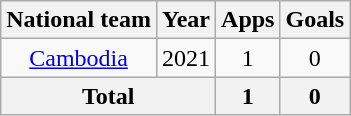<table class="wikitable" style="text-align:center">
<tr>
<th>National team</th>
<th>Year</th>
<th>Apps</th>
<th>Goals</th>
</tr>
<tr>
<td rowspan="1"><a href='#'>Cambodia</a></td>
<td>2021</td>
<td>1</td>
<td>0</td>
</tr>
<tr>
<th colspan=2>Total</th>
<th>1</th>
<th>0</th>
</tr>
</table>
